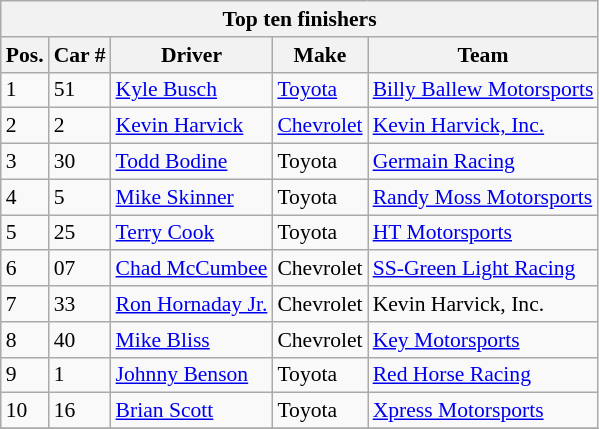<table class="wikitable" style="font-size: 90%">
<tr>
<th colspan=9>Top ten finishers</th>
</tr>
<tr>
<th>Pos.</th>
<th>Car #</th>
<th>Driver</th>
<th>Make</th>
<th>Team</th>
</tr>
<tr>
<td>1</td>
<td>51</td>
<td><a href='#'>Kyle Busch</a></td>
<td><a href='#'>Toyota</a></td>
<td><a href='#'>Billy Ballew Motorsports</a></td>
</tr>
<tr>
<td>2</td>
<td>2</td>
<td><a href='#'>Kevin Harvick</a></td>
<td><a href='#'>Chevrolet</a></td>
<td><a href='#'>Kevin Harvick, Inc.</a></td>
</tr>
<tr>
<td>3</td>
<td>30</td>
<td><a href='#'>Todd Bodine</a></td>
<td>Toyota</td>
<td><a href='#'>Germain Racing</a></td>
</tr>
<tr>
<td>4</td>
<td>5</td>
<td><a href='#'>Mike Skinner</a></td>
<td>Toyota</td>
<td><a href='#'>Randy Moss Motorsports</a></td>
</tr>
<tr>
<td>5</td>
<td>25</td>
<td><a href='#'>Terry Cook</a></td>
<td>Toyota</td>
<td><a href='#'>HT Motorsports</a></td>
</tr>
<tr>
<td>6</td>
<td>07</td>
<td><a href='#'>Chad McCumbee</a></td>
<td>Chevrolet</td>
<td><a href='#'>SS-Green Light Racing</a></td>
</tr>
<tr>
<td>7</td>
<td>33</td>
<td><a href='#'>Ron Hornaday Jr.</a></td>
<td>Chevrolet</td>
<td>Kevin Harvick, Inc.</td>
</tr>
<tr>
<td>8</td>
<td>40</td>
<td><a href='#'>Mike Bliss</a></td>
<td>Chevrolet</td>
<td><a href='#'>Key Motorsports</a></td>
</tr>
<tr>
<td>9</td>
<td>1</td>
<td><a href='#'>Johnny Benson</a></td>
<td>Toyota</td>
<td><a href='#'>Red Horse Racing</a></td>
</tr>
<tr>
<td>10</td>
<td>16</td>
<td><a href='#'>Brian Scott</a></td>
<td>Toyota</td>
<td><a href='#'>Xpress Motorsports</a></td>
</tr>
<tr>
</tr>
</table>
